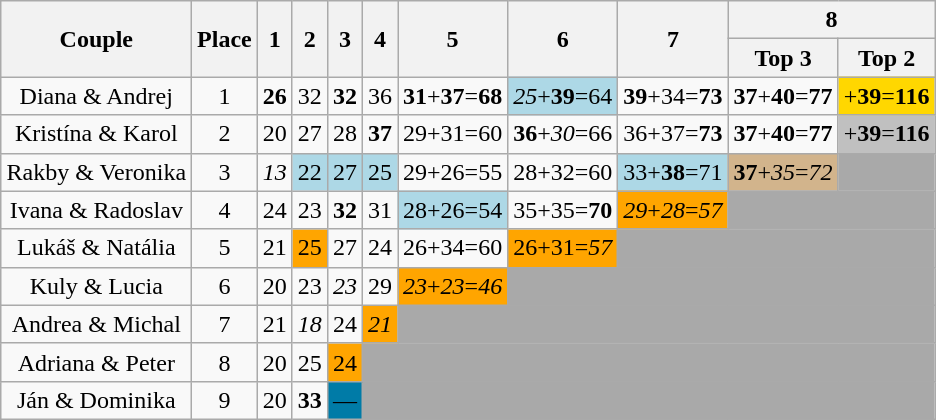<table class="wikitable sortable" style="margin:auto; text-align:center; font-size:100%;">
<tr ->
<th rowspan=2 class=unsortable>Couple</th>
<th rowspan=2 class=unsortable>Place</th>
<th rowspan=2>1</th>
<th rowspan=2>2</th>
<th rowspan=2>3</th>
<th rowspan=2>4</th>
<th rowspan=2>5</th>
<th rowspan=2>6</th>
<th rowspan=2>7</th>
<th colspan=2>8</th>
</tr>
<tr>
<th>Top 3</th>
<th>Top 2</th>
</tr>
<tr>
<td>Diana & Andrej</td>
<td>1</td>
<td><span><strong>26</strong></span></td>
<td>32</td>
<td><span><strong>32</strong></span></td>
<td>36</td>
<td><span><strong>31</strong></span>+<span><strong>37</strong></span>=<span><strong>68</strong></span></td>
<td style="background:lightblue;"><span><em>25</em></span>+<span><strong>39</strong></span>=64</td>
<td><span><strong>39</strong></span>+34=<span><strong>73</strong></span></td>
<td><span><strong>37</strong></span>+<span><strong>40</strong></span>=<span><strong>77</strong></span></td>
<td style="background:gold; text-align:center;">+<span><strong>39</strong></span>=<span><strong>116</strong></span></td>
</tr>
<tr>
<td>Kristína & Karol</td>
<td>2</td>
<td>20</td>
<td>27</td>
<td>28</td>
<td><span><strong>37</strong></span></td>
<td>29+31=60</td>
<td><span><strong>36</strong></span>+<span><em>30</em></span>=66</td>
<td>36+37=<span><strong>73</strong></span></td>
<td><span><strong>37</strong></span>+<span><strong>40</strong></span>=<span><strong>77</strong></span></td>
<td style="background:silver; text-align:center;">+<span><strong>39</strong></span>=<span><strong>116</strong></span></td>
</tr>
<tr>
<td>Rakby & Veronika</td>
<td>3</td>
<td><span><em>13</em></span></td>
<td style="background:lightblue;">22</td>
<td style="background:lightblue;">27</td>
<td style="background:lightblue;">25</td>
<td>29+26=55</td>
<td>28+32=60</td>
<td style="background:lightblue;">33+<span><strong>38</strong></span>=71</td>
<td style="background:tan;"><span><strong>37</strong></span>+<span><em>35</em></span>=<span><em>72</em></span></td>
<td bgcolor="darkgray" colspan="10"></td>
</tr>
<tr>
<td>Ivana & Radoslav</td>
<td>4</td>
<td>24</td>
<td>23</td>
<td><span><strong>32</strong></span></td>
<td>31</td>
<td style="background:lightblue;">28+26=54</td>
<td>35+35=<span><strong>70</strong></span></td>
<td style="background:orange;"><span><em>29</em></span>+<span><em>28</em></span>=<span><em>57</em></span></td>
<td bgcolor="darkgray" colspan="10"></td>
</tr>
<tr>
<td>Lukáš & Natália</td>
<td>5</td>
<td>21</td>
<td style="background:orange;">25</td>
<td>27</td>
<td>24</td>
<td>26+34=60</td>
<td style="background:orange;">26+31=<span><em>57</em></span></td>
<td bgcolor="darkgray" colspan="10"></td>
</tr>
<tr>
<td>Kuly & Lucia</td>
<td>6</td>
<td>20</td>
<td>23</td>
<td><span><em>23</em></span></td>
<td>29</td>
<td style="background:orange;"><span><em>23</em></span>+<span><em>23</em></span>=<span><em>46</em></span></td>
<td bgcolor="darkgray" colspan="10"></td>
</tr>
<tr>
<td>Andrea & Michal</td>
<td>7</td>
<td>21</td>
<td><span><em>18</em></span></td>
<td>24</td>
<td style="background:orange;"><span><em>21</em></span></td>
<td bgcolor="darkgray" colspan="10"></td>
</tr>
<tr>
<td>Adriana & Peter</td>
<td>8</td>
<td>20</td>
<td>25</td>
<td style="background:orange;">24</td>
<td bgcolor="darkgray" colspan="10"></td>
</tr>
<tr>
<td>Ján & Dominika</td>
<td>9</td>
<td>20</td>
<td><span><strong>33</strong></span></td>
<td style="background:#007BA7;">—</td>
<td bgcolor="darkgray" colspan="10"></td>
</tr>
</table>
